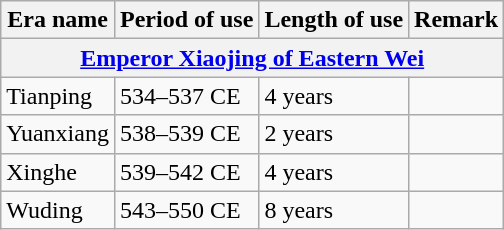<table class="wikitable">
<tr>
<th>Era name</th>
<th>Period of use</th>
<th>Length of use</th>
<th>Remark</th>
</tr>
<tr>
<th colspan="4"><a href='#'>Emperor Xiaojing of Eastern Wei</a><br></th>
</tr>
<tr>
<td>Tianping<br></td>
<td>534–537 CE</td>
<td>4 years</td>
<td></td>
</tr>
<tr>
<td>Yuanxiang<br></td>
<td>538–539 CE</td>
<td>2 years</td>
<td></td>
</tr>
<tr>
<td>Xinghe<br></td>
<td>539–542 CE</td>
<td>4 years</td>
<td></td>
</tr>
<tr>
<td>Wuding<br></td>
<td>543–550 CE</td>
<td>8 years</td>
<td></td>
</tr>
</table>
